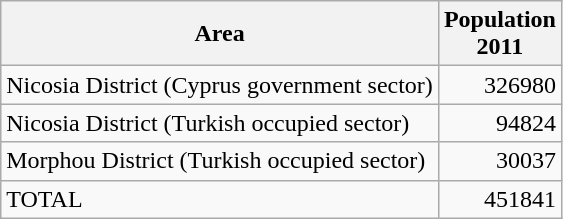<table class="wikitable sortable">
<tr>
<th scope="col">Area</th>
<th scope="col">Population<br> 2011</th>
</tr>
<tr>
<td align="left">Nicosia District (Cyprus government sector)</td>
<td align="right">326980</td>
</tr>
<tr>
<td align="left">Nicosia District (Turkish occupied sector)</td>
<td align="right">94824</td>
</tr>
<tr>
<td align="left">Morphou District (Turkish occupied sector)</td>
<td align="right">30037</td>
</tr>
<tr>
<td align="left">TOTAL</td>
<td align="right">451841</td>
</tr>
</table>
